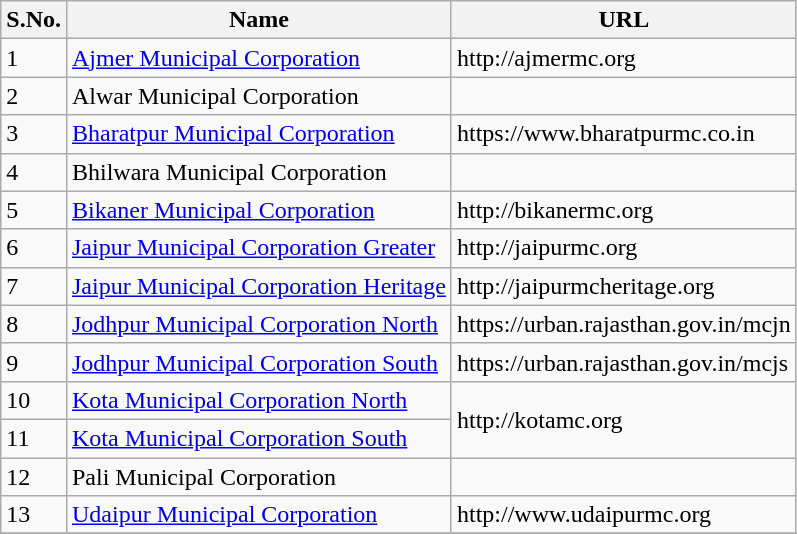<table class="wikitable sortable">
<tr>
<th scope="col">S.No.</th>
<th scope="col">Name</th>
<th scope="col">URL</th>
</tr>
<tr>
<td>1</td>
<td><a href='#'>Ajmer Municipal Corporation</a></td>
<td>http://ajmermc.org</td>
</tr>
<tr>
<td>2</td>
<td>Alwar Municipal Corporation</td>
<td></td>
</tr>
<tr>
<td>3</td>
<td><a href='#'>Bharatpur Municipal Corporation</a></td>
<td>https://www.bharatpurmc.co.in</td>
</tr>
<tr>
<td>4</td>
<td>Bhilwara Municipal Corporation</td>
<td></td>
</tr>
<tr>
<td>5</td>
<td><a href='#'>Bikaner Municipal Corporation</a></td>
<td>http://bikanermc.org</td>
</tr>
<tr>
<td>6</td>
<td><a href='#'>Jaipur Municipal Corporation Greater</a></td>
<td>http://jaipurmc.org</td>
</tr>
<tr>
<td>7</td>
<td><a href='#'>Jaipur Municipal Corporation Heritage</a></td>
<td>http://jaipurmcheritage.org</td>
</tr>
<tr>
<td>8</td>
<td><a href='#'>Jodhpur Municipal Corporation North</a></td>
<td>https://urban.rajasthan.gov.in/mcjn</td>
</tr>
<tr>
<td>9</td>
<td><a href='#'>Jodhpur Municipal Corporation South</a></td>
<td>https://urban.rajasthan.gov.in/mcjs</td>
</tr>
<tr>
<td>10</td>
<td><a href='#'>Kota Municipal Corporation North</a></td>
<td rowspan="2">http://kotamc.org</td>
</tr>
<tr>
<td>11</td>
<td><a href='#'>Kota Municipal Corporation South</a></td>
</tr>
<tr>
<td>12</td>
<td>Pali Municipal Corporation</td>
<td></td>
</tr>
<tr>
<td>13</td>
<td><a href='#'>Udaipur Municipal Corporation</a></td>
<td>http://www.udaipurmc.org</td>
</tr>
<tr>
</tr>
</table>
